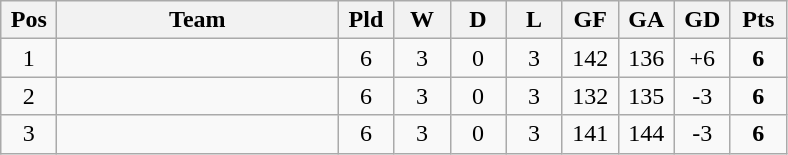<table class="wikitable" style="text-align: center;">
<tr>
<th width="30">Pos</th>
<th width="180">Team</th>
<th width="30">Pld</th>
<th width="30">W</th>
<th width="30">D</th>
<th width="30">L</th>
<th width="30">GF</th>
<th width="30">GA</th>
<th width="30">GD</th>
<th width="30">Pts</th>
</tr>
<tr>
<td>1</td>
<td align="left"></td>
<td>6</td>
<td>3</td>
<td>0</td>
<td>3</td>
<td>142</td>
<td>136</td>
<td>+6</td>
<td><strong>6</strong></td>
</tr>
<tr>
<td>2</td>
<td align="left"></td>
<td>6</td>
<td>3</td>
<td>0</td>
<td>3</td>
<td>132</td>
<td>135</td>
<td>-3</td>
<td><strong>6</strong></td>
</tr>
<tr>
<td>3</td>
<td align="left"></td>
<td>6</td>
<td>3</td>
<td>0</td>
<td>3</td>
<td>141</td>
<td>144</td>
<td>-3</td>
<td><strong>6</strong></td>
</tr>
</table>
